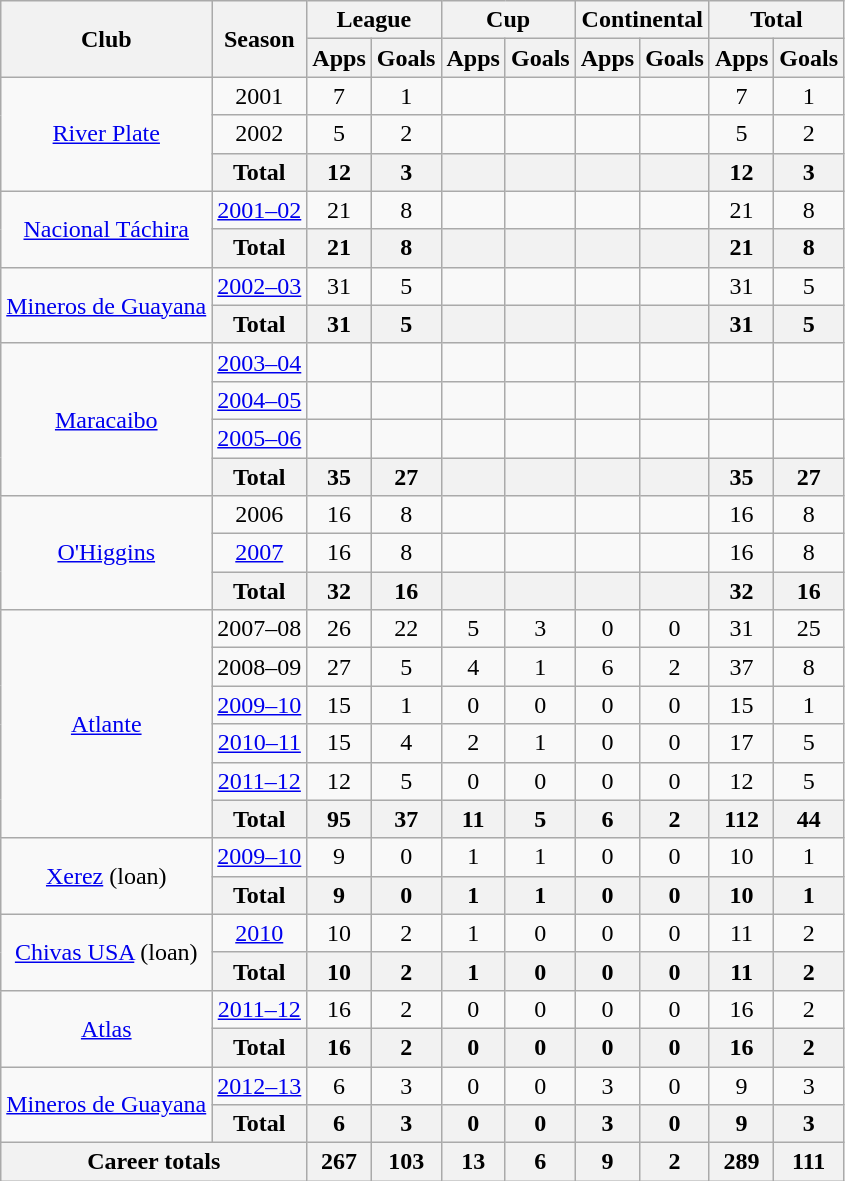<table class="wikitable" style="text-align: center;">
<tr>
<th rowspan="2">Club</th>
<th rowspan="2">Season</th>
<th colspan="2">League</th>
<th colspan="2">Cup</th>
<th colspan="2">Continental</th>
<th colspan="2">Total</th>
</tr>
<tr>
<th>Apps</th>
<th>Goals</th>
<th>Apps</th>
<th>Goals</th>
<th>Apps</th>
<th>Goals</th>
<th>Apps</th>
<th>Goals</th>
</tr>
<tr>
<td rowspan="3"><a href='#'>River Plate</a></td>
<td>2001</td>
<td>7</td>
<td>1</td>
<td></td>
<td></td>
<td></td>
<td></td>
<td>7</td>
<td>1</td>
</tr>
<tr>
<td>2002</td>
<td>5</td>
<td>2</td>
<td></td>
<td></td>
<td></td>
<td></td>
<td>5</td>
<td>2</td>
</tr>
<tr>
<th>Total</th>
<th>12</th>
<th>3</th>
<th></th>
<th></th>
<th></th>
<th></th>
<th>12</th>
<th>3</th>
</tr>
<tr>
<td rowspan="2"><a href='#'>Nacional Táchira</a></td>
<td><a href='#'>2001–02</a></td>
<td>21</td>
<td>8</td>
<td></td>
<td></td>
<td></td>
<td></td>
<td>21</td>
<td>8</td>
</tr>
<tr>
<th>Total</th>
<th>21</th>
<th>8</th>
<th></th>
<th></th>
<th></th>
<th></th>
<th>21</th>
<th>8</th>
</tr>
<tr>
<td rowspan="2"><a href='#'>Mineros de Guayana</a></td>
<td><a href='#'>2002–03</a></td>
<td>31</td>
<td>5</td>
<td></td>
<td></td>
<td></td>
<td></td>
<td>31</td>
<td>5</td>
</tr>
<tr>
<th>Total</th>
<th>31</th>
<th>5</th>
<th></th>
<th></th>
<th></th>
<th></th>
<th>31</th>
<th>5</th>
</tr>
<tr>
<td rowspan="4"><a href='#'>Maracaibo</a></td>
<td><a href='#'>2003–04</a></td>
<td></td>
<td></td>
<td></td>
<td></td>
<td></td>
<td></td>
<td></td>
<td></td>
</tr>
<tr>
<td><a href='#'>2004–05</a></td>
<td></td>
<td></td>
<td></td>
<td></td>
<td></td>
<td></td>
<td></td>
<td></td>
</tr>
<tr>
<td><a href='#'>2005–06</a></td>
<td></td>
<td></td>
<td></td>
<td></td>
<td></td>
<td></td>
<td></td>
<td></td>
</tr>
<tr>
<th>Total</th>
<th>35</th>
<th>27</th>
<th></th>
<th></th>
<th></th>
<th></th>
<th>35</th>
<th>27</th>
</tr>
<tr>
<td rowspan="3"><a href='#'>O'Higgins</a></td>
<td>2006</td>
<td>16</td>
<td>8</td>
<td></td>
<td></td>
<td></td>
<td></td>
<td>16</td>
<td>8</td>
</tr>
<tr>
<td><a href='#'>2007</a></td>
<td>16</td>
<td>8</td>
<td></td>
<td></td>
<td></td>
<td></td>
<td>16</td>
<td>8</td>
</tr>
<tr>
<th>Total</th>
<th>32</th>
<th>16</th>
<th></th>
<th></th>
<th></th>
<th></th>
<th>32</th>
<th>16</th>
</tr>
<tr>
<td rowspan="6"><a href='#'>Atlante</a></td>
<td>2007–08</td>
<td>26</td>
<td>22</td>
<td>5</td>
<td>3</td>
<td>0</td>
<td>0</td>
<td>31</td>
<td>25</td>
</tr>
<tr>
<td>2008–09</td>
<td>27</td>
<td>5</td>
<td>4</td>
<td>1</td>
<td>6</td>
<td>2</td>
<td>37</td>
<td>8</td>
</tr>
<tr>
<td><a href='#'>2009–10</a></td>
<td>15</td>
<td>1</td>
<td>0</td>
<td>0</td>
<td>0</td>
<td>0</td>
<td>15</td>
<td>1</td>
</tr>
<tr>
<td><a href='#'>2010–11</a></td>
<td>15</td>
<td>4</td>
<td>2</td>
<td>1</td>
<td>0</td>
<td>0</td>
<td>17</td>
<td>5</td>
</tr>
<tr>
<td><a href='#'>2011–12</a></td>
<td>12</td>
<td>5</td>
<td>0</td>
<td>0</td>
<td>0</td>
<td>0</td>
<td>12</td>
<td>5</td>
</tr>
<tr>
<th>Total</th>
<th>95</th>
<th>37</th>
<th>11</th>
<th>5</th>
<th>6</th>
<th>2</th>
<th>112</th>
<th>44</th>
</tr>
<tr>
<td rowspan="2"><a href='#'>Xerez</a> (loan)</td>
<td><a href='#'>2009–10</a></td>
<td>9</td>
<td>0</td>
<td>1</td>
<td>1</td>
<td>0</td>
<td>0</td>
<td>10</td>
<td>1</td>
</tr>
<tr>
<th>Total</th>
<th>9</th>
<th>0</th>
<th>1</th>
<th>1</th>
<th>0</th>
<th>0</th>
<th>10</th>
<th>1</th>
</tr>
<tr>
<td rowspan="2"><a href='#'>Chivas USA</a> (loan)</td>
<td><a href='#'>2010</a></td>
<td>10</td>
<td>2</td>
<td>1</td>
<td>0</td>
<td>0</td>
<td>0</td>
<td>11</td>
<td>2</td>
</tr>
<tr>
<th>Total</th>
<th>10</th>
<th>2</th>
<th>1</th>
<th>0</th>
<th>0</th>
<th>0</th>
<th>11</th>
<th>2</th>
</tr>
<tr>
<td rowspan="2"><a href='#'>Atlas</a></td>
<td><a href='#'>2011–12</a></td>
<td>16</td>
<td>2</td>
<td>0</td>
<td>0</td>
<td>0</td>
<td>0</td>
<td>16</td>
<td>2</td>
</tr>
<tr>
<th>Total</th>
<th>16</th>
<th>2</th>
<th>0</th>
<th>0</th>
<th>0</th>
<th>0</th>
<th>16</th>
<th>2</th>
</tr>
<tr>
<td rowspan="2"><a href='#'>Mineros de Guayana</a></td>
<td><a href='#'>2012–13</a></td>
<td>6</td>
<td>3</td>
<td>0</td>
<td>0</td>
<td>3</td>
<td>0</td>
<td>9</td>
<td>3</td>
</tr>
<tr>
<th>Total</th>
<th>6</th>
<th>3</th>
<th>0</th>
<th>0</th>
<th>3</th>
<th>0</th>
<th>9</th>
<th>3</th>
</tr>
<tr>
<th colspan="2">Career totals</th>
<th>267</th>
<th>103</th>
<th>13</th>
<th>6</th>
<th>9</th>
<th>2</th>
<th>289</th>
<th>111</th>
</tr>
</table>
